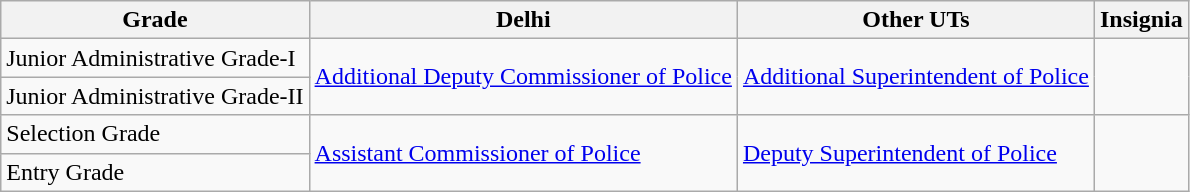<table class="wikitable">
<tr>
<th>Grade</th>
<th>Delhi</th>
<th>Other UTs</th>
<th>Insignia</th>
</tr>
<tr>
<td>Junior Administrative Grade-I</td>
<td rowspan="2"><a href='#'>Additional Deputy Commissioner of Police</a></td>
<td rowspan="2"><a href='#'>Additional Superintendent of Police</a></td>
<td rowspan="2"></td>
</tr>
<tr>
<td>Junior Administrative Grade-II</td>
</tr>
<tr>
<td>Selection Grade</td>
<td rowspan="2"><a href='#'>Assistant Commissioner of Police</a></td>
<td rowspan="2"><a href='#'>Deputy Superintendent of Police</a></td>
<td rowspan="2"></td>
</tr>
<tr>
<td>Entry Grade</td>
</tr>
</table>
